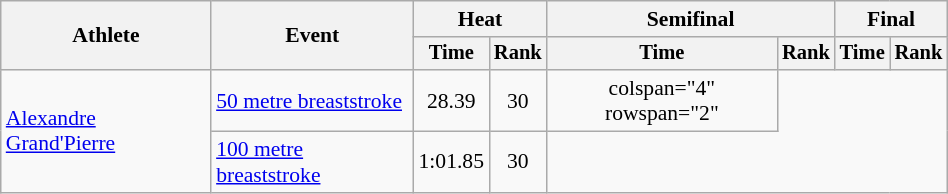<table class="wikitable" style="text-align:center; font-size:90%; width:50%;">
<tr>
<th rowspan="2">Athlete</th>
<th rowspan="2">Event</th>
<th colspan="2">Heat</th>
<th colspan="2">Semifinal</th>
<th colspan="2">Final</th>
</tr>
<tr style="font-size:95%">
<th>Time</th>
<th>Rank</th>
<th>Time</th>
<th>Rank</th>
<th>Time</th>
<th>Rank</th>
</tr>
<tr align=center>
<td align=left rowspan="2"><a href='#'>Alexandre Grand'Pierre</a></td>
<td align=left><a href='#'>50 metre breaststroke</a></td>
<td>28.39</td>
<td>30</td>
<td>colspan="4" rowspan="2" </td>
</tr>
<tr align=center>
<td align=left><a href='#'>100 metre breaststroke</a></td>
<td>1:01.85</td>
<td>30</td>
</tr>
</table>
